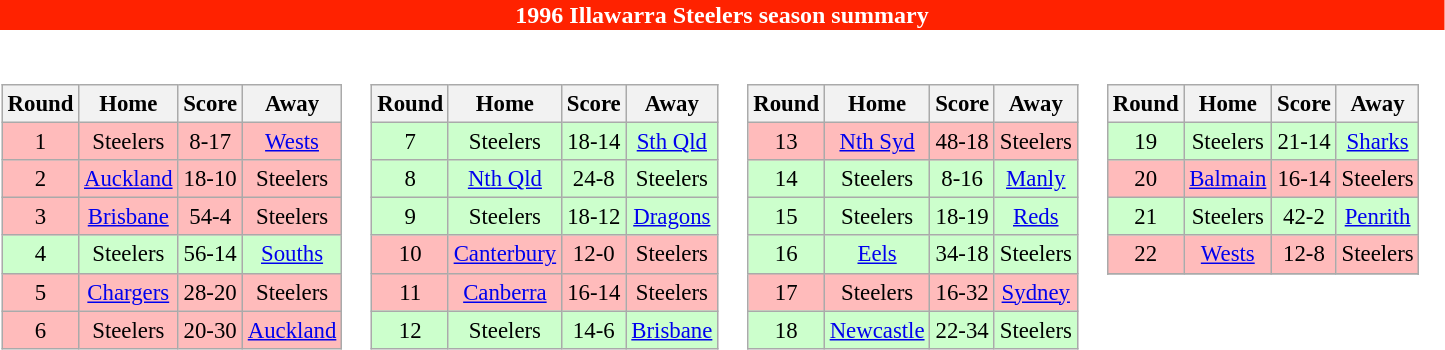<table class="toccolours" style="text-align:left;">
<tr>
<th colspan="7" style="background:#f20;color:#FFFFFF;text-align:center;">1996 Illawarra Steelers season summary</th>
</tr>
<tr>
<td style="font-size:95%; vertical-align:top;"><br><table class="wikitable" style="text-align:center;">
<tr>
<th>Round</th>
<th>Home</th>
<th>Score</th>
<th>Away</th>
</tr>
<tr style="background:#fbb;">
<td>1</td>
<td>Steelers</td>
<td>8-17</td>
<td> <a href='#'>Wests</a></td>
</tr>
<tr style="background:#fbb;">
<td>2</td>
<td> <a href='#'>Auckland</a></td>
<td>18-10</td>
<td>Steelers</td>
</tr>
<tr style="background:#fbb;">
<td>3</td>
<td> <a href='#'>Brisbane</a></td>
<td>54-4</td>
<td>Steelers</td>
</tr>
<tr style="background:#cfc;">
<td>4</td>
<td>Steelers</td>
<td>56-14</td>
<td> <a href='#'>Souths</a></td>
</tr>
<tr style="background:#fbb;">
<td>5</td>
<td> <a href='#'>Chargers</a></td>
<td>28-20</td>
<td>Steelers</td>
</tr>
<tr style="background:#fbb;">
<td>6</td>
<td>Steelers</td>
<td>20-30</td>
<td> <a href='#'>Auckland</a></td>
</tr>
</table>
</td>
<td style="font-size:95%; vertical-align:top;"><br><table class="wikitable" style="text-align:center;">
<tr>
<th>Round</th>
<th>Home</th>
<th>Score</th>
<th>Away</th>
</tr>
<tr style="background:#cfc;">
<td>7</td>
<td>Steelers</td>
<td>18-14</td>
<td> <a href='#'>Sth Qld</a></td>
</tr>
<tr style="background:#cfc;">
<td>8</td>
<td> <a href='#'>Nth Qld</a></td>
<td>24-8</td>
<td>Steelers</td>
</tr>
<tr style="background:#cfc;">
<td>9</td>
<td>Steelers</td>
<td>18-12</td>
<td> <a href='#'>Dragons</a></td>
</tr>
<tr style="background:#fbb;">
<td>10</td>
<td> <a href='#'>Canterbury</a></td>
<td>12-0</td>
<td>Steelers</td>
</tr>
<tr style="background:#fbb;">
<td>11</td>
<td> <a href='#'>Canberra</a></td>
<td>16-14</td>
<td>Steelers</td>
</tr>
<tr style="background:#cfc;">
<td>12</td>
<td>Steelers</td>
<td>14-6</td>
<td> <a href='#'>Brisbane</a></td>
</tr>
</table>
</td>
<td style="font-size:95%; vertical-align:top;"><br><table class="wikitable" style="text-align:center;">
<tr>
<th>Round</th>
<th>Home</th>
<th>Score</th>
<th>Away</th>
</tr>
<tr style="background:#fbb;">
<td>13</td>
<td> <a href='#'>Nth Syd</a></td>
<td>48-18</td>
<td>Steelers</td>
</tr>
<tr style="background:#cfc;">
<td>14</td>
<td>Steelers</td>
<td>8-16</td>
<td> <a href='#'>Manly</a></td>
</tr>
<tr style="background:#cfc;">
<td>15</td>
<td>Steelers</td>
<td>18-19</td>
<td> <a href='#'>Reds</a></td>
</tr>
<tr style="background:#cfc;">
<td>16</td>
<td> <a href='#'>Eels</a></td>
<td>34-18</td>
<td>Steelers</td>
</tr>
<tr style="background:#fbb;">
<td>17</td>
<td>Steelers</td>
<td>16-32</td>
<td> <a href='#'>Sydney</a></td>
</tr>
<tr style="background:#cfc;">
<td>18</td>
<td> <a href='#'>Newcastle</a></td>
<td>22-34</td>
<td>Steelers</td>
</tr>
</table>
</td>
<td style="font-size:95%; vertical-align:top;"><br><table class="wikitable" style="text-align:center;">
<tr>
<th>Round</th>
<th>Home</th>
<th>Score</th>
<th>Away</th>
</tr>
<tr style="background:#cfc;">
<td>19</td>
<td>Steelers</td>
<td>21-14</td>
<td> <a href='#'>Sharks</a></td>
</tr>
<tr style="background:#fbb;">
<td>20</td>
<td> <a href='#'>Balmain</a></td>
<td>16-14</td>
<td>Steelers</td>
</tr>
<tr style="background:#cfc;">
<td>21</td>
<td>Steelers</td>
<td>42-2</td>
<td> <a href='#'>Penrith</a></td>
</tr>
<tr style="background:#fbb;">
<td>22</td>
<td> <a href='#'>Wests</a></td>
<td>12-8</td>
<td>Steelers</td>
</tr>
<tr |>
</tr>
<tr>
</tr>
</table>
</td>
</tr>
</table>
